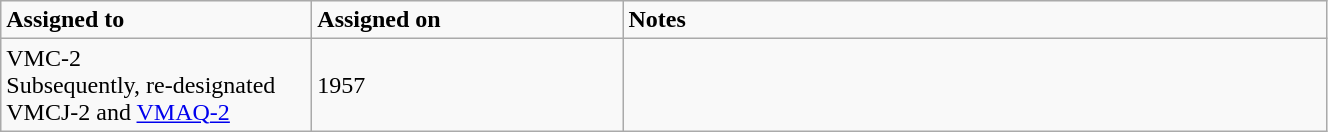<table class="wikitable" style="width: 70%;">
<tr>
<td style="width: 200px;"><strong>Assigned to</strong></td>
<td style="width: 200px;"><strong>Assigned on</strong></td>
<td><strong>Notes</strong></td>
</tr>
<tr>
<td>VMC-2<br>Subsequently, re-designated VMCJ-2 and <a href='#'>VMAQ-2</a></td>
<td>1957</td>
<td></td>
</tr>
</table>
